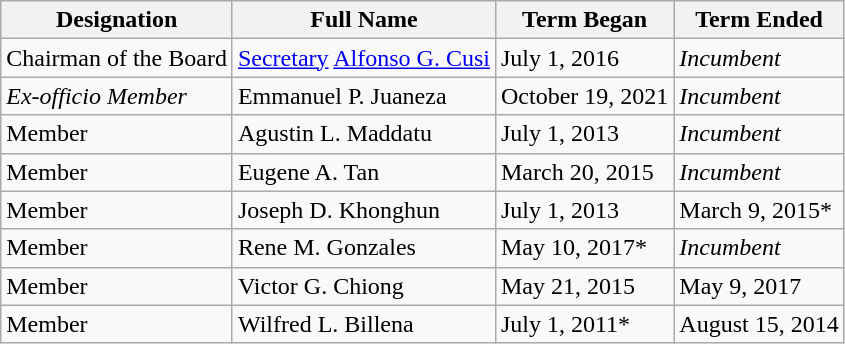<table class=wikitable>
<tr>
<th>Designation</th>
<th>Full Name</th>
<th>Term Began</th>
<th>Term Ended</th>
</tr>
<tr>
<td>Chairman of the Board</td>
<td><a href='#'>Secretary</a> <a href='#'>Alfonso G. Cusi</a></td>
<td>July 1, 2016</td>
<td><em>Incumbent</em></td>
</tr>
<tr>
<td><em>Ex-officio Member</em></td>
<td>Emmanuel P. Juaneza</td>
<td>October 19, 2021</td>
<td><em>Incumbent</em></td>
</tr>
<tr>
<td>Member</td>
<td>Agustin L. Maddatu</td>
<td>July 1, 2013</td>
<td><em>Incumbent</em></td>
</tr>
<tr>
<td>Member</td>
<td>Eugene A. Tan</td>
<td>March 20, 2015</td>
<td><em>Incumbent</em></td>
</tr>
<tr>
<td>Member</td>
<td>Joseph D. Khonghun</td>
<td>July 1, 2013</td>
<td>March 9, 2015*</td>
</tr>
<tr>
<td>Member</td>
<td>Rene M. Gonzales</td>
<td>May 10, 2017*</td>
<td><em>Incumbent</em></td>
</tr>
<tr>
<td>Member</td>
<td>Victor G. Chiong</td>
<td>May 21, 2015</td>
<td>May 9, 2017</td>
</tr>
<tr>
<td>Member</td>
<td>Wilfred L. Billena</td>
<td>July 1, 2011*</td>
<td>August 15, 2014</td>
</tr>
</table>
